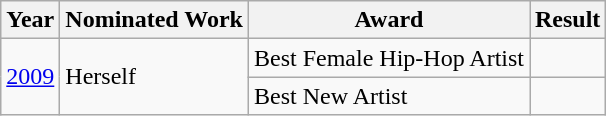<table class="wikitable">
<tr>
<th>Year</th>
<th>Nominated Work</th>
<th>Award</th>
<th>Result</th>
</tr>
<tr>
<td rowspan="2"><a href='#'>2009</a></td>
<td rowspan="2">Herself</td>
<td>Best Female Hip-Hop Artist</td>
<td></td>
</tr>
<tr>
<td>Best New Artist</td>
<td></td>
</tr>
</table>
